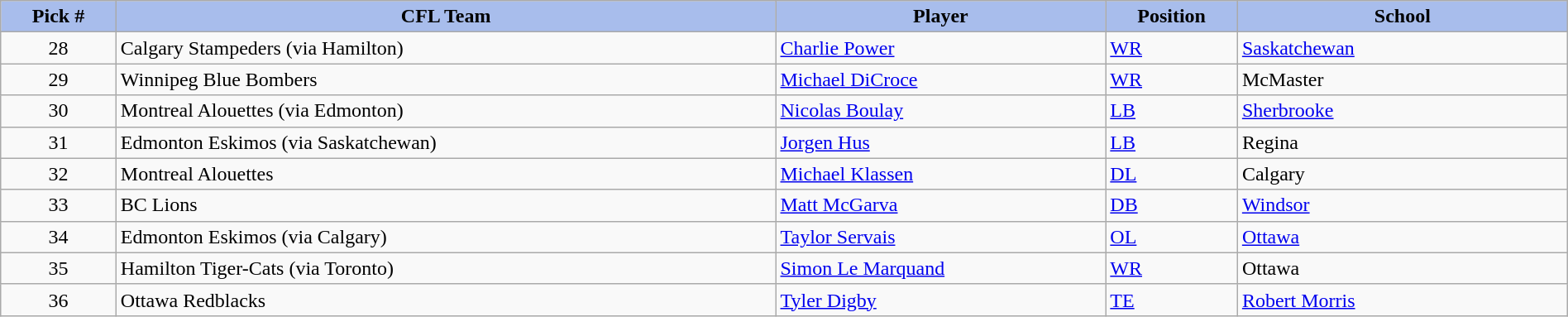<table class="wikitable" style="width: 100%">
<tr>
<th style="background:#A8BDEC;" width=7%>Pick #</th>
<th width=40% style="background:#A8BDEC;">CFL Team</th>
<th width=20% style="background:#A8BDEC;">Player</th>
<th width=8% style="background:#A8BDEC;">Position</th>
<th width=20% style="background:#A8BDEC;">School</th>
</tr>
<tr>
<td align=center>28</td>
<td>Calgary Stampeders (via Hamilton)</td>
<td><a href='#'>Charlie Power</a></td>
<td><a href='#'>WR</a></td>
<td><a href='#'>Saskatchewan</a></td>
</tr>
<tr>
<td align=center>29</td>
<td>Winnipeg Blue Bombers</td>
<td><a href='#'>Michael DiCroce</a></td>
<td><a href='#'>WR</a></td>
<td>McMaster</td>
</tr>
<tr>
<td align=center>30</td>
<td>Montreal Alouettes (via Edmonton)</td>
<td><a href='#'>Nicolas Boulay</a></td>
<td><a href='#'>LB</a></td>
<td><a href='#'>Sherbrooke</a></td>
</tr>
<tr>
<td align=center>31</td>
<td>Edmonton Eskimos (via Saskatchewan)</td>
<td><a href='#'>Jorgen Hus</a></td>
<td><a href='#'>LB</a></td>
<td>Regina</td>
</tr>
<tr>
<td align=center>32</td>
<td>Montreal Alouettes</td>
<td><a href='#'>Michael Klassen</a></td>
<td><a href='#'>DL</a></td>
<td>Calgary</td>
</tr>
<tr>
<td align=center>33</td>
<td>BC Lions</td>
<td><a href='#'>Matt McGarva</a></td>
<td><a href='#'>DB</a></td>
<td><a href='#'>Windsor</a></td>
</tr>
<tr>
<td align=center>34</td>
<td>Edmonton Eskimos (via Calgary)</td>
<td><a href='#'>Taylor Servais</a></td>
<td><a href='#'>OL</a></td>
<td><a href='#'>Ottawa</a></td>
</tr>
<tr>
<td align=center>35</td>
<td>Hamilton Tiger-Cats (via Toronto)</td>
<td><a href='#'>Simon Le Marquand</a></td>
<td><a href='#'>WR</a></td>
<td>Ottawa</td>
</tr>
<tr>
<td align=center>36</td>
<td>Ottawa Redblacks</td>
<td><a href='#'>Tyler Digby</a></td>
<td><a href='#'>TE</a></td>
<td><a href='#'>Robert Morris</a></td>
</tr>
</table>
